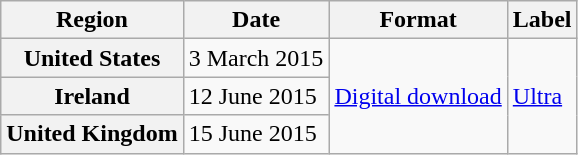<table class="wikitable plainrowheaders">
<tr>
<th scope="col">Region</th>
<th scope="col">Date</th>
<th scope="col">Format</th>
<th scope="col">Label</th>
</tr>
<tr>
<th scope="row">United States</th>
<td>3 March 2015</td>
<td rowspan="3"><a href='#'>Digital download</a></td>
<td rowspan="3"><a href='#'>Ultra</a></td>
</tr>
<tr>
<th scope="row">Ireland</th>
<td>12 June 2015</td>
</tr>
<tr>
<th scope="row">United Kingdom</th>
<td>15 June 2015</td>
</tr>
</table>
